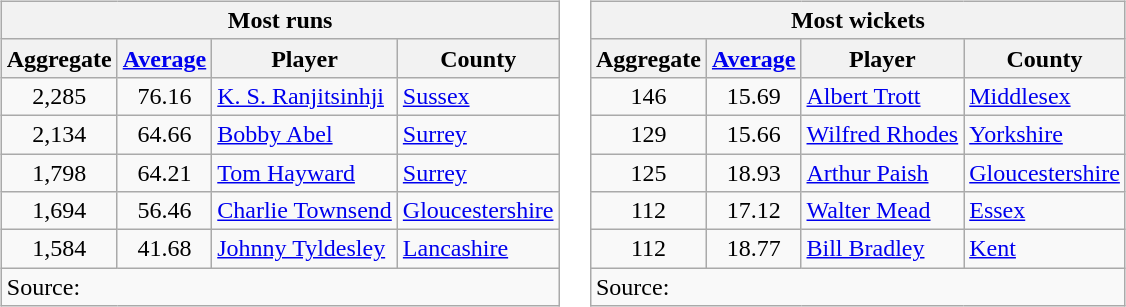<table>
<tr valign="top">
<td><br><table class="wikitable" style="text-align:left;">
<tr>
<th colspan=4>Most runs</th>
</tr>
<tr>
<th>Aggregate</th>
<th><a href='#'>Average</a></th>
<th>Player</th>
<th>County</th>
</tr>
<tr>
<td style="text-align:center;">2,285</td>
<td style="text-align:center;">76.16</td>
<td><a href='#'>K. S. Ranjitsinhji</a></td>
<td><a href='#'>Sussex</a></td>
</tr>
<tr>
<td style="text-align:center;">2,134</td>
<td style="text-align:center;">64.66</td>
<td><a href='#'>Bobby Abel</a></td>
<td><a href='#'>Surrey</a></td>
</tr>
<tr>
<td style="text-align:center;">1,798</td>
<td style="text-align:center;">64.21</td>
<td><a href='#'>Tom Hayward</a></td>
<td><a href='#'>Surrey</a></td>
</tr>
<tr>
<td style="text-align:center;">1,694</td>
<td style="text-align:center;">56.46</td>
<td><a href='#'>Charlie Townsend</a></td>
<td><a href='#'>Gloucestershire</a></td>
</tr>
<tr>
<td style="text-align:center;">1,584</td>
<td style="text-align:center;">41.68</td>
<td><a href='#'>Johnny Tyldesley</a></td>
<td><a href='#'>Lancashire</a></td>
</tr>
<tr>
<td colspan=4 align="left">Source:</td>
</tr>
</table>
</td>
<td><br><table class="wikitable" style="text-align:left;">
<tr>
<th colspan=4>Most wickets</th>
</tr>
<tr>
<th>Aggregate</th>
<th><a href='#'>Average</a></th>
<th>Player</th>
<th>County</th>
</tr>
<tr>
<td style="text-align:center;">146</td>
<td style="text-align:center;">15.69</td>
<td><a href='#'>Albert Trott</a></td>
<td><a href='#'>Middlesex</a></td>
</tr>
<tr>
<td style="text-align:center;">129</td>
<td style="text-align:center;">15.66</td>
<td><a href='#'>Wilfred Rhodes</a></td>
<td><a href='#'>Yorkshire</a></td>
</tr>
<tr>
<td style="text-align:center;">125</td>
<td style="text-align:center;">18.93</td>
<td><a href='#'>Arthur Paish</a></td>
<td><a href='#'>Gloucestershire</a></td>
</tr>
<tr>
<td style="text-align:center;">112</td>
<td style="text-align:center;">17.12</td>
<td><a href='#'>Walter Mead</a></td>
<td><a href='#'>Essex</a></td>
</tr>
<tr>
<td style="text-align:center;">112</td>
<td style="text-align:center;">18.77</td>
<td><a href='#'>Bill Bradley</a></td>
<td><a href='#'>Kent</a></td>
</tr>
<tr>
<td colspan=4 align="left">Source:</td>
</tr>
</table>
</td>
</tr>
</table>
